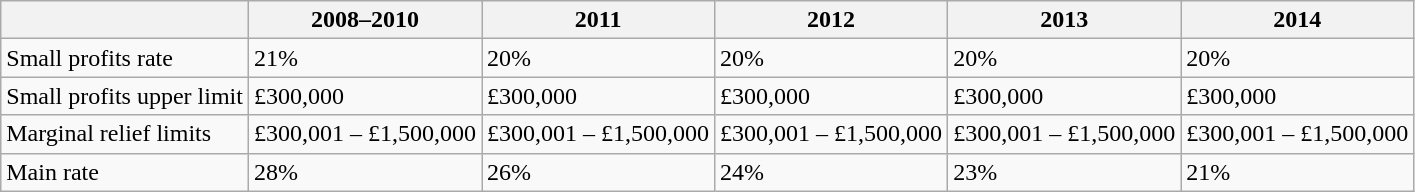<table class="wikitable">
<tr>
<th></th>
<th>2008–2010</th>
<th>2011</th>
<th>2012</th>
<th>2013</th>
<th>2014</th>
</tr>
<tr>
<td>Small profits rate</td>
<td>21%</td>
<td>20%</td>
<td>20%</td>
<td>20%</td>
<td>20%</td>
</tr>
<tr>
<td>Small profits upper limit</td>
<td>£300,000</td>
<td>£300,000</td>
<td>£300,000</td>
<td>£300,000</td>
<td>£300,000</td>
</tr>
<tr>
<td>Marginal relief limits</td>
<td>£300,001 – £1,500,000</td>
<td>£300,001 – £1,500,000</td>
<td>£300,001 – £1,500,000</td>
<td>£300,001 – £1,500,000</td>
<td>£300,001 – £1,500,000</td>
</tr>
<tr>
<td>Main rate</td>
<td>28%</td>
<td>26%</td>
<td>24%</td>
<td>23%</td>
<td>21%</td>
</tr>
</table>
